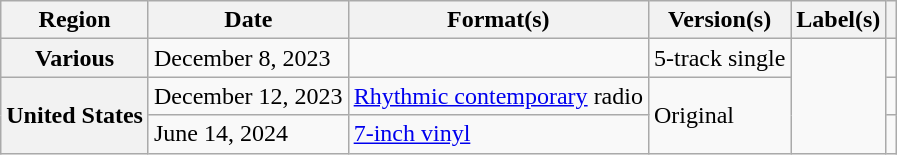<table class="wikitable plainrowheaders">
<tr>
<th scope="col">Region</th>
<th scope="col">Date</th>
<th scope="col">Format(s)</th>
<th scope="col">Version(s)</th>
<th scope="col">Label(s)</th>
<th scope="col"></th>
</tr>
<tr>
<th scope="row">Various</th>
<td>December 8, 2023</td>
<td></td>
<td>5-track single</td>
<td rowspan="3"></td>
<td style="text-align:center;"></td>
</tr>
<tr>
<th scope="row" rowspan="2">United States</th>
<td>December 12, 2023</td>
<td><a href='#'>Rhythmic contemporary</a> radio</td>
<td rowspan="2">Original</td>
<td style="text-align:center;"></td>
</tr>
<tr>
<td>June 14, 2024</td>
<td><a href='#'>7-inch vinyl</a></td>
<td style="text-align:center;"></td>
</tr>
</table>
